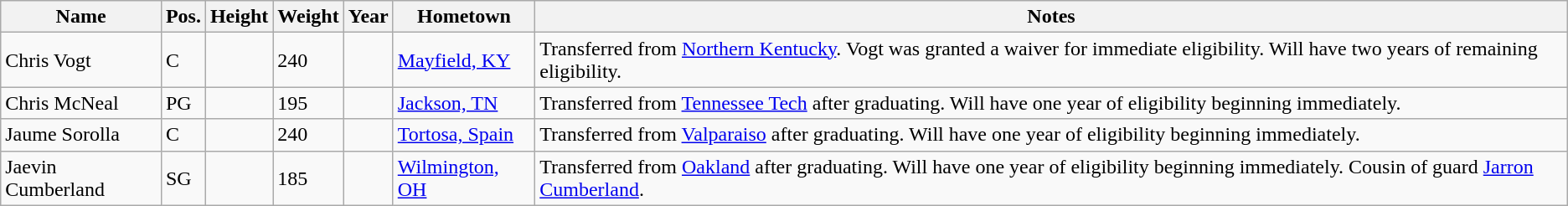<table class="wikitable sortable" border="1">
<tr>
<th>Name</th>
<th>Pos.</th>
<th>Height</th>
<th>Weight</th>
<th>Year</th>
<th>Hometown</th>
<th class="unsortable">Notes</th>
</tr>
<tr>
<td>Chris Vogt</td>
<td>C</td>
<td></td>
<td>240</td>
<td></td>
<td><a href='#'>Mayfield, KY</a></td>
<td>Transferred from <a href='#'>Northern Kentucky</a>. Vogt was granted a waiver for immediate eligibility. Will have two years of remaining eligibility.</td>
</tr>
<tr>
<td>Chris McNeal</td>
<td>PG</td>
<td></td>
<td>195</td>
<td></td>
<td><a href='#'>Jackson, TN</a></td>
<td>Transferred from <a href='#'>Tennessee Tech</a> after graduating. Will have one year of eligibility beginning immediately.</td>
</tr>
<tr>
<td>Jaume Sorolla</td>
<td>C</td>
<td></td>
<td>240</td>
<td></td>
<td><a href='#'>Tortosa, Spain</a></td>
<td>Transferred from <a href='#'>Valparaiso</a> after graduating. Will have one year of eligibility beginning immediately.</td>
</tr>
<tr>
<td>Jaevin Cumberland</td>
<td>SG</td>
<td></td>
<td>185</td>
<td></td>
<td><a href='#'>Wilmington, OH</a></td>
<td>Transferred from <a href='#'>Oakland</a> after graduating. Will have one year of eligibility beginning immediately. Cousin of guard <a href='#'>Jarron Cumberland</a>.</td>
</tr>
</table>
